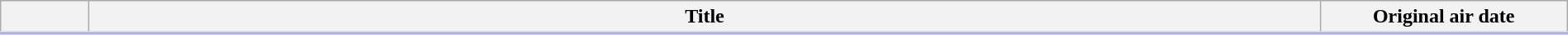<table class="plainrowheaders wikitable" style="width:100%; margin:auto; background:#FFF;">
<tr style="border-bottom: 3px solid #CCF;">
<th style="width:4em;"></th>
<th>Title</th>
<th style="width:12em;">Original air date</th>
</tr>
<tr>
</tr>
</table>
